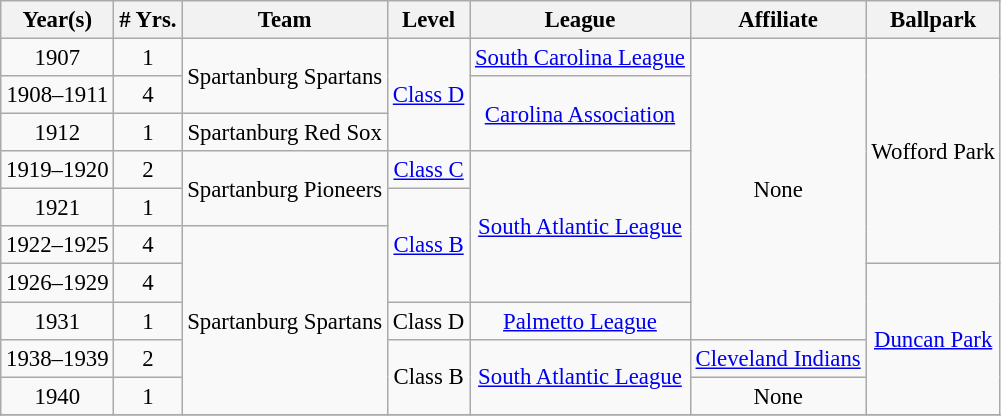<table class="wikitable" style="text-align:center; font-size: 95%;">
<tr>
<th>Year(s)</th>
<th># Yrs.</th>
<th>Team</th>
<th>Level</th>
<th>League</th>
<th>Affiliate</th>
<th>Ballpark</th>
</tr>
<tr>
<td>1907</td>
<td>1</td>
<td rowspan=2>Spartanburg Spartans</td>
<td rowspan=3><a href='#'>Class D</a></td>
<td><a href='#'>South Carolina League</a></td>
<td rowspan=8>None</td>
<td rowspan=6>Wofford Park</td>
</tr>
<tr>
<td>1908–1911</td>
<td>4</td>
<td rowspan=2><a href='#'>Carolina Association</a></td>
</tr>
<tr>
<td>1912</td>
<td>1</td>
<td>Spartanburg Red Sox</td>
</tr>
<tr>
<td>1919–1920</td>
<td>2</td>
<td rowspan=2>Spartanburg Pioneers</td>
<td><a href='#'>Class C</a></td>
<td rowspan=4><a href='#'>South Atlantic League</a></td>
</tr>
<tr>
<td>1921</td>
<td>1</td>
<td rowspan=3><a href='#'>Class B</a></td>
</tr>
<tr>
<td>1922–1925</td>
<td>4</td>
<td rowspan=5>Spartanburg Spartans</td>
</tr>
<tr>
<td>1926–1929</td>
<td>4</td>
<td rowspan=4><a href='#'>Duncan Park</a></td>
</tr>
<tr>
<td>1931</td>
<td>1</td>
<td>Class D</td>
<td><a href='#'>Palmetto League</a></td>
</tr>
<tr>
<td>1938–1939</td>
<td>2</td>
<td rowspan=2>Class B</td>
<td rowspan=2><a href='#'>South Atlantic League</a></td>
<td><a href='#'>Cleveland Indians</a></td>
</tr>
<tr>
<td>1940</td>
<td>1</td>
<td>None</td>
</tr>
<tr>
</tr>
<tr>
</tr>
</table>
